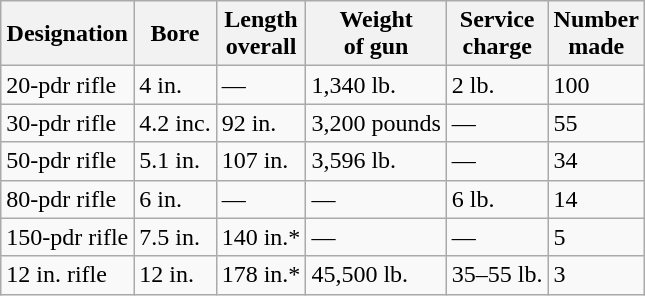<table class="wikitable">
<tr>
<th>Designation</th>
<th>Bore</th>
<th>Length<br>overall</th>
<th>Weight<br>of gun</th>
<th>Service<br>charge</th>
<th>Number<br>made</th>
</tr>
<tr>
<td>20-pdr rifle</td>
<td>4 in.</td>
<td>—</td>
<td>1,340 lb.</td>
<td>2 lb.</td>
<td>100</td>
</tr>
<tr>
<td>30-pdr rifle</td>
<td>4.2 inc.</td>
<td>92 in.</td>
<td>3,200 pounds</td>
<td>—</td>
<td>55</td>
</tr>
<tr>
<td>50-pdr rifle</td>
<td>5.1 in.</td>
<td>107 in.</td>
<td>3,596 lb.</td>
<td>—</td>
<td>34</td>
</tr>
<tr>
<td>80-pdr rifle</td>
<td>6 in.</td>
<td>—</td>
<td>—</td>
<td>6 lb.</td>
<td>14</td>
</tr>
<tr>
<td>150-pdr rifle</td>
<td>7.5 in.</td>
<td>140 in.*</td>
<td>—</td>
<td>—</td>
<td>5</td>
</tr>
<tr>
<td>12 in. rifle</td>
<td>12 in.</td>
<td>178 in.*</td>
<td>45,500 lb.</td>
<td>35–55 lb.</td>
<td>3</td>
</tr>
</table>
